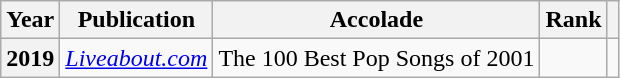<table class="wikitable sortable plainrowheaders">
<tr>
<th scope="col">Year</th>
<th scope="col">Publication</th>
<th scope="col">Accolade</th>
<th scope="col">Rank</th>
<th scope="col"></th>
</tr>
<tr>
<th scope="row">2019</th>
<td><em><a href='#'>Liveabout.com</a></em></td>
<td>The 100 Best Pop Songs of 2001</td>
<td></td>
<td></td>
</tr>
</table>
